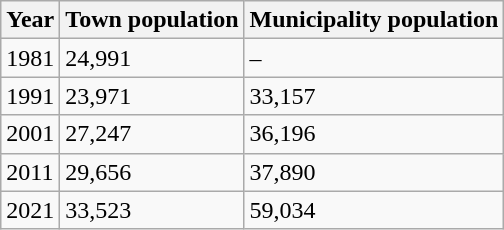<table class="wikitable">
<tr>
<th>Year</th>
<th>Town population</th>
<th>Municipality population</th>
</tr>
<tr>
<td>1981</td>
<td>24,991</td>
<td>–</td>
</tr>
<tr>
<td>1991</td>
<td>23,971</td>
<td>33,157</td>
</tr>
<tr>
<td>2001</td>
<td>27,247</td>
<td>36,196</td>
</tr>
<tr>
<td>2011</td>
<td>29,656</td>
<td>37,890</td>
</tr>
<tr>
<td>2021</td>
<td>33,523</td>
<td>59,034</td>
</tr>
</table>
